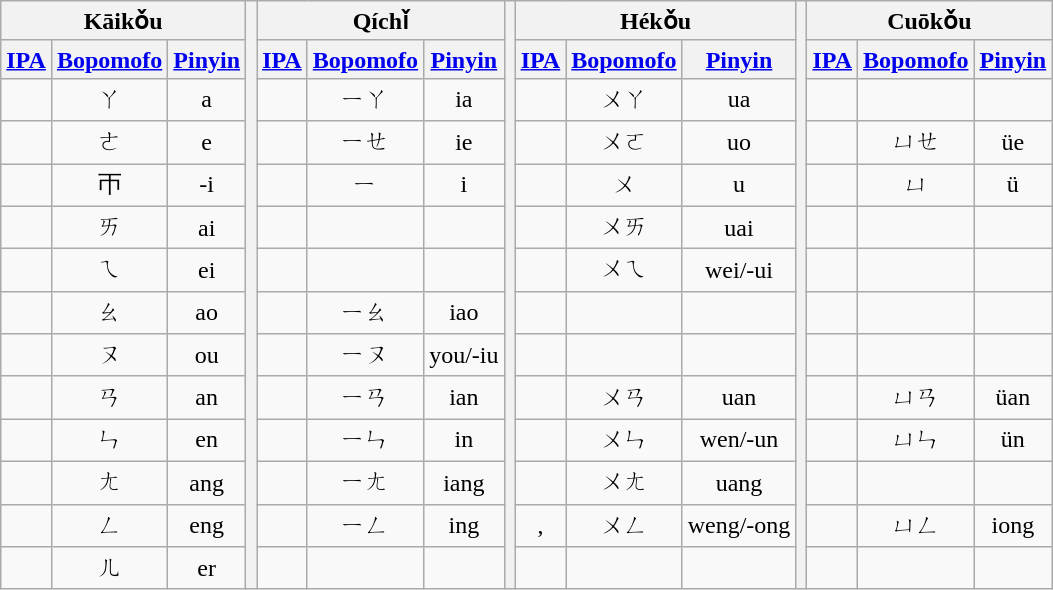<table class="wikitable" align="center" style="text-align:center">
<tr>
<th colspan=3>Kāikǒu</th>
<th rowspan="14"></th>
<th colspan=3>Qíchǐ</th>
<th rowspan="14"></th>
<th colspan=3>Hékǒu</th>
<th rowspan="14"></th>
<th colspan=3>Cuōkǒu</th>
</tr>
<tr>
<th><a href='#'>IPA</a></th>
<th><a href='#'>Bopomofo</a></th>
<th><a href='#'>Pinyin</a></th>
<th><a href='#'>IPA</a></th>
<th><a href='#'>Bopomofo</a></th>
<th><a href='#'>Pinyin</a></th>
<th><a href='#'>IPA</a></th>
<th><a href='#'>Bopomofo</a></th>
<th><a href='#'>Pinyin</a></th>
<th><a href='#'>IPA</a></th>
<th><a href='#'>Bopomofo</a></th>
<th><a href='#'>Pinyin</a></th>
</tr>
<tr>
<td></td>
<td>ㄚ</td>
<td>a</td>
<td></td>
<td>ㄧㄚ</td>
<td>ia</td>
<td></td>
<td>ㄨㄚ</td>
<td>ua</td>
<td></td>
<td></td>
<td></td>
</tr>
<tr>
<td></td>
<td>ㄜ</td>
<td>e</td>
<td></td>
<td>ㄧㄝ</td>
<td>ie</td>
<td></td>
<td>ㄨㄛ</td>
<td>uo</td>
<td></td>
<td>ㄩㄝ</td>
<td>üe</td>
</tr>
<tr>
<td></td>
<td>ㄭ</td>
<td>-i</td>
<td></td>
<td>ㄧ</td>
<td>i</td>
<td></td>
<td>ㄨ</td>
<td>u</td>
<td></td>
<td>ㄩ</td>
<td>ü</td>
</tr>
<tr>
<td></td>
<td>ㄞ</td>
<td>ai</td>
<td></td>
<td></td>
<td></td>
<td></td>
<td>ㄨㄞ</td>
<td>uai</td>
<td></td>
<td></td>
<td></td>
</tr>
<tr>
<td></td>
<td>ㄟ</td>
<td>ei</td>
<td></td>
<td></td>
<td></td>
<td></td>
<td>ㄨㄟ</td>
<td>wei/-ui</td>
<td></td>
<td></td>
<td></td>
</tr>
<tr>
<td></td>
<td>ㄠ</td>
<td>ao</td>
<td></td>
<td>ㄧㄠ</td>
<td>iao</td>
<td></td>
<td></td>
<td></td>
<td></td>
<td></td>
<td></td>
</tr>
<tr>
<td></td>
<td>ㄡ</td>
<td>ou</td>
<td></td>
<td>ㄧㄡ</td>
<td>you/-iu</td>
<td></td>
<td></td>
<td></td>
<td></td>
<td></td>
<td></td>
</tr>
<tr>
<td></td>
<td>ㄢ</td>
<td>an</td>
<td></td>
<td>ㄧㄢ</td>
<td>ian</td>
<td></td>
<td>ㄨㄢ</td>
<td>uan</td>
<td></td>
<td>ㄩㄢ</td>
<td>üan</td>
</tr>
<tr>
<td></td>
<td>ㄣ</td>
<td>en</td>
<td></td>
<td>ㄧㄣ</td>
<td>in</td>
<td></td>
<td>ㄨㄣ</td>
<td>wen/-un</td>
<td></td>
<td>ㄩㄣ</td>
<td>ün</td>
</tr>
<tr>
<td></td>
<td>ㄤ</td>
<td>ang</td>
<td></td>
<td>ㄧㄤ</td>
<td>iang</td>
<td></td>
<td>ㄨㄤ</td>
<td>uang</td>
<td></td>
<td></td>
<td></td>
</tr>
<tr>
<td></td>
<td>ㄥ</td>
<td>eng</td>
<td></td>
<td>ㄧㄥ</td>
<td>ing</td>
<td>, </td>
<td>ㄨㄥ</td>
<td>weng/-ong</td>
<td></td>
<td>ㄩㄥ</td>
<td>iong</td>
</tr>
<tr>
<td></td>
<td>ㄦ</td>
<td>er</td>
<td></td>
<td></td>
<td></td>
<td></td>
<td></td>
<td></td>
<td></td>
<td></td>
<td></td>
</tr>
</table>
